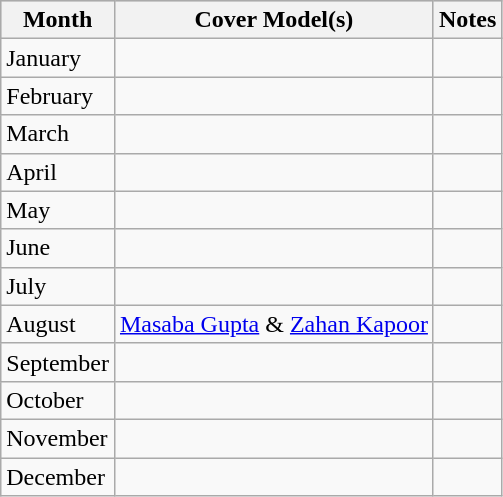<table class="wikitable">
<tr style="background:#ccc; text-align:center;">
<th>Month</th>
<th>Cover Model(s)</th>
<th>Notes</th>
</tr>
<tr>
<td>January</td>
<td></td>
<td></td>
</tr>
<tr>
<td>February</td>
<td></td>
<td></td>
</tr>
<tr>
<td>March</td>
<td></td>
<td></td>
</tr>
<tr>
<td>April</td>
<td></td>
<td></td>
</tr>
<tr>
<td>May</td>
<td></td>
<td></td>
</tr>
<tr>
<td>June</td>
<td></td>
<td></td>
</tr>
<tr>
<td>July</td>
<td></td>
<td></td>
</tr>
<tr>
<td>August</td>
<td><a href='#'>Masaba Gupta</a> & <a href='#'>Zahan Kapoor</a></td>
<td></td>
</tr>
<tr>
<td>September</td>
<td></td>
<td></td>
</tr>
<tr>
<td>October</td>
<td></td>
<td></td>
</tr>
<tr>
<td>November</td>
<td></td>
<td></td>
</tr>
<tr>
<td>December</td>
<td></td>
<td></td>
</tr>
</table>
